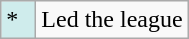<table class="wikitable">
<tr>
<td style="background:#CFECEC; width:1em">*</td>
<td>Led the league</td>
</tr>
</table>
